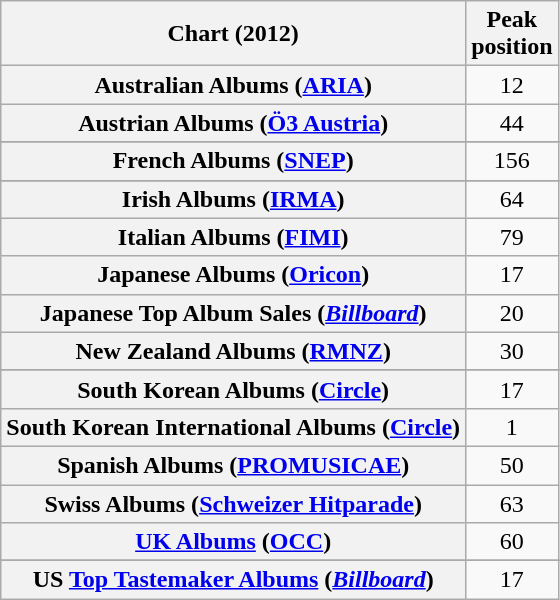<table class="wikitable sortable plainrowheaders" style="text-align:center">
<tr>
<th scope="col">Chart (2012)</th>
<th scope="col">Peak<br>position</th>
</tr>
<tr>
<th scope="row">Australian Albums (<a href='#'>ARIA</a>)</th>
<td>12</td>
</tr>
<tr>
<th scope="row">Austrian Albums (<a href='#'>Ö3 Austria</a>)</th>
<td>44</td>
</tr>
<tr>
</tr>
<tr>
</tr>
<tr>
</tr>
<tr>
</tr>
<tr>
</tr>
<tr>
<th scope="row">French Albums (<a href='#'>SNEP</a>)</th>
<td>156</td>
</tr>
<tr>
</tr>
<tr>
</tr>
<tr>
<th scope="row">Irish Albums (<a href='#'>IRMA</a>)</th>
<td>64</td>
</tr>
<tr>
<th scope="row">Italian Albums (<a href='#'>FIMI</a>)</th>
<td>79</td>
</tr>
<tr>
<th scope="row">Japanese Albums (<a href='#'>Oricon</a>)</th>
<td>17</td>
</tr>
<tr>
<th scope="row">Japanese Top Album Sales (<a href='#'><em>Billboard</em></a>)</th>
<td>20</td>
</tr>
<tr>
<th scope="row">New Zealand Albums (<a href='#'>RMNZ</a>)</th>
<td>30</td>
</tr>
<tr>
</tr>
<tr>
</tr>
<tr>
</tr>
<tr>
<th scope="row">South Korean Albums (<a href='#'>Circle</a>)</th>
<td>17</td>
</tr>
<tr>
<th scope="row">South Korean International Albums (<a href='#'>Circle</a>)</th>
<td>1</td>
</tr>
<tr>
<th scope="row">Spanish Albums (<a href='#'>PROMUSICAE</a>)</th>
<td>50</td>
</tr>
<tr>
<th scope="row">Swiss Albums (<a href='#'>Schweizer Hitparade</a>)</th>
<td>63</td>
</tr>
<tr>
<th scope="row"><a href='#'>UK Albums</a> (<a href='#'>OCC</a>)</th>
<td>60</td>
</tr>
<tr>
</tr>
<tr>
<th scope="row">US <a href='#'>Top Tastemaker Albums</a> (<a href='#'><em>Billboard</em></a>)</th>
<td>17</td>
</tr>
</table>
